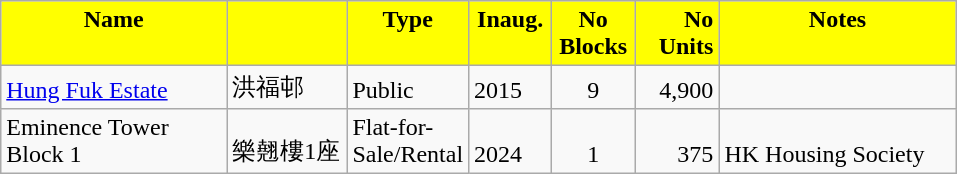<table class="wikitable">
<tr style="font-weight:bold;background-color:yellow" align="center" valign="top">
<td width="143.25" Height="12.75" align="center">Name</td>
<td width="72.75"></td>
<td width="59.25" align="center" valign="top">Type</td>
<td width="48" align="center" valign="top">Inaug.</td>
<td width="48" align="center" valign="top">No Blocks</td>
<td width="48.75" align="right" valign="bottom">No Units</td>
<td width="150.75" align="center" valign="top">Notes</td>
</tr>
<tr valign="bottom">
<td Height="12.75"><a href='#'>Hung Fuk Estate</a></td>
<td>洪福邨</td>
<td>Public</td>
<td>2015</td>
<td align="center">9</td>
<td align="right">4,900</td>
<td></td>
</tr>
<tr valign="bottom">
<td Height="12.75">Eminence Tower Block 1</td>
<td>樂翹樓1座</td>
<td>Flat-for-Sale/Rental</td>
<td>2024</td>
<td align="center">1</td>
<td align="right">375</td>
<td>HK Housing Society</td>
</tr>
</table>
